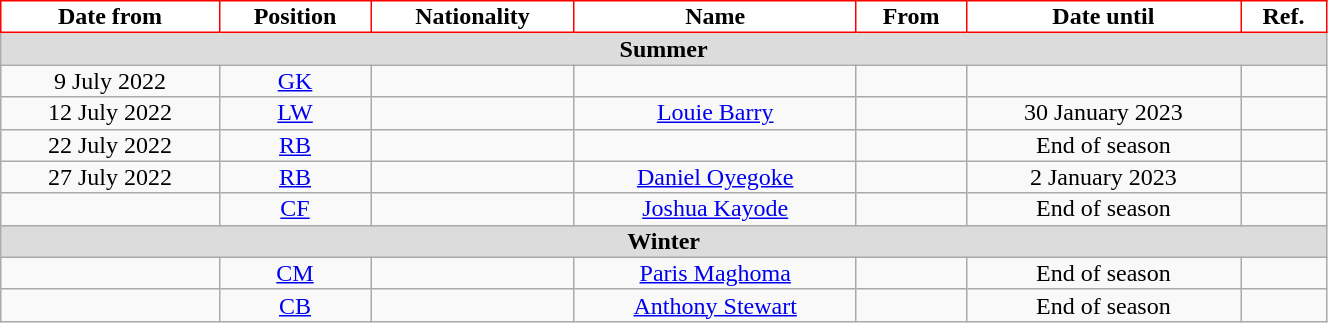<table class="wikitable sortable alternance" style="font-size:100%; text-align:center; line-height:14px; width:70%;">
<tr>
<th style="color:black; background:white; border:1px solid red;"}} width:130px;">Date from</th>
<th style="color:black; background:white; border:1px solid red;"}} width:50px;">Position</th>
<th style="color:black; background:white; border:1px solid red;"}} width:50px;">Nationality</th>
<th style="color:black; background:white; border:1px solid red;"}} width:150px;">Name</th>
<th style="color:black; background:white; border:1px solid red;"}} width:200px;">From</th>
<th style="color:black; background:white; border:1px solid red;"}} width:110px;">Date until</th>
<th style="color:black; background:white; border:1px solid red;"}} width:25px;">Ref.</th>
</tr>
<tr>
<th colspan="7" scope="row" style="background:#dcdcdc;">Summer</th>
</tr>
<tr>
<td>9 July 2022</td>
<td><a href='#'>GK</a></td>
<td></td>
<td></td>
<td></td>
<td></td>
<td></td>
</tr>
<tr>
<td>12 July 2022</td>
<td><a href='#'>LW</a></td>
<td></td>
<td><a href='#'>Louie Barry</a></td>
<td></td>
<td>30 January 2023</td>
<td></td>
</tr>
<tr>
<td>22 July 2022</td>
<td><a href='#'>RB</a></td>
<td></td>
<td></td>
<td></td>
<td>End of season</td>
<td></td>
</tr>
<tr>
<td>27 July 2022</td>
<td><a href='#'>RB</a></td>
<td></td>
<td><a href='#'>Daniel Oyegoke</a></td>
<td></td>
<td>2 January 2023</td>
<td></td>
</tr>
<tr>
<td></td>
<td><a href='#'>CF</a></td>
<td></td>
<td><a href='#'>Joshua Kayode</a></td>
<td></td>
<td>End of season</td>
<td></td>
</tr>
<tr>
<th colspan="7" scope="row" style="background:#dcdcdc;">Winter</th>
</tr>
<tr>
<td></td>
<td><a href='#'>CM</a></td>
<td></td>
<td><a href='#'>Paris Maghoma</a></td>
<td></td>
<td>End of season</td>
<td></td>
</tr>
<tr>
<td></td>
<td><a href='#'>CB</a></td>
<td></td>
<td><a href='#'>Anthony Stewart</a></td>
<td></td>
<td>End of season</td>
<td></td>
</tr>
</table>
